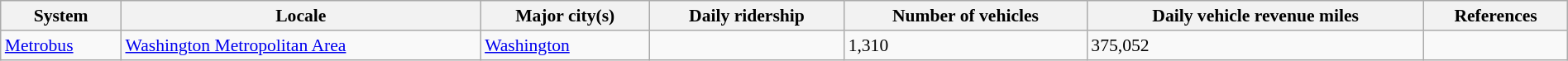<table class="wikitable sortable" style="font-size: 90%; width: 100%">
<tr>
<th>System</th>
<th>Locale</th>
<th>Major city(s)</th>
<th>Daily ridership</th>
<th>Number of vehicles</th>
<th>Daily vehicle revenue miles</th>
<th>References</th>
</tr>
<tr>
<td><a href='#'>Metrobus</a></td>
<td><a href='#'>Washington Metropolitan Area</a></td>
<td><a href='#'>Washington</a></td>
<td></td>
<td>1,310</td>
<td>375,052</td>
<td></td>
</tr>
</table>
